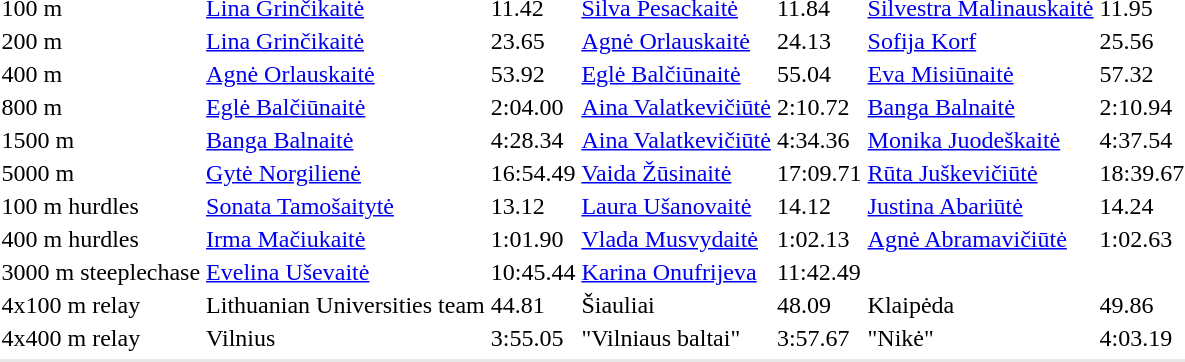<table>
<tr>
<td>100 m</td>
<td><a href='#'>Lina Grinčikaitė</a></td>
<td>11.42</td>
<td><a href='#'>Silva Pesackaitė</a></td>
<td>11.84</td>
<td><a href='#'>Silvestra Malinauskaitė</a></td>
<td>11.95</td>
</tr>
<tr>
<td>200 m</td>
<td><a href='#'>Lina Grinčikaitė</a></td>
<td>23.65</td>
<td><a href='#'>Agnė Orlauskaitė</a></td>
<td>24.13</td>
<td><a href='#'>Sofija Korf</a></td>
<td>25.56</td>
</tr>
<tr>
<td>400 m</td>
<td><a href='#'>Agnė Orlauskaitė</a></td>
<td>53.92</td>
<td><a href='#'>Eglė Balčiūnaitė</a></td>
<td>55.04</td>
<td><a href='#'>Eva Misiūnaitė</a></td>
<td>57.32</td>
</tr>
<tr>
<td>800 m</td>
<td><a href='#'>Eglė Balčiūnaitė</a></td>
<td>2:04.00</td>
<td><a href='#'>Aina Valatkevičiūtė</a></td>
<td>2:10.72</td>
<td><a href='#'>Banga Balnaitė</a></td>
<td>2:10.94</td>
</tr>
<tr>
<td>1500 m</td>
<td><a href='#'>Banga Balnaitė</a></td>
<td>4:28.34</td>
<td><a href='#'>Aina Valatkevičiūtė</a></td>
<td>4:34.36</td>
<td><a href='#'>Monika Juodeškaitė</a></td>
<td>4:37.54</td>
</tr>
<tr>
<td>5000 m</td>
<td><a href='#'>Gytė Norgilienė</a></td>
<td>16:54.49</td>
<td><a href='#'>Vaida Žūsinaitė</a></td>
<td>17:09.71</td>
<td><a href='#'>Rūta Juškevičiūtė</a></td>
<td>18:39.67</td>
</tr>
<tr>
<td>100 m hurdles</td>
<td><a href='#'>Sonata Tamošaitytė</a></td>
<td>13.12</td>
<td><a href='#'>Laura Ušanovaitė</a></td>
<td>14.12</td>
<td><a href='#'>Justina Abariūtė</a></td>
<td>14.24</td>
</tr>
<tr>
<td>400 m hurdles</td>
<td><a href='#'>Irma Mačiukaitė</a></td>
<td>1:01.90</td>
<td><a href='#'>Vlada Musvydaitė</a></td>
<td>1:02.13</td>
<td><a href='#'>Agnė Abramavičiūtė</a></td>
<td>1:02.63</td>
</tr>
<tr>
<td>3000 m steeplechase</td>
<td><a href='#'>Evelina Uševaitė</a></td>
<td>10:45.44</td>
<td><a href='#'>Karina Onufrijeva</a></td>
<td>11:42.49</td>
<td></td>
<td></td>
</tr>
<tr>
<td>4x100 m relay</td>
<td>Lithuanian Universities team</td>
<td>44.81</td>
<td>Šiauliai</td>
<td>48.09</td>
<td>Klaipėda</td>
<td>49.86</td>
</tr>
<tr>
<td>4x400 m relay</td>
<td>Vilnius</td>
<td>3:55.05</td>
<td>"Vilniaus baltai"</td>
<td>3:57.67</td>
<td>"Nikė"</td>
<td>4:03.19</td>
</tr>
<tr>
</tr>
<tr bgcolor= e8e8e8>
<td colspan=7></td>
</tr>
</table>
